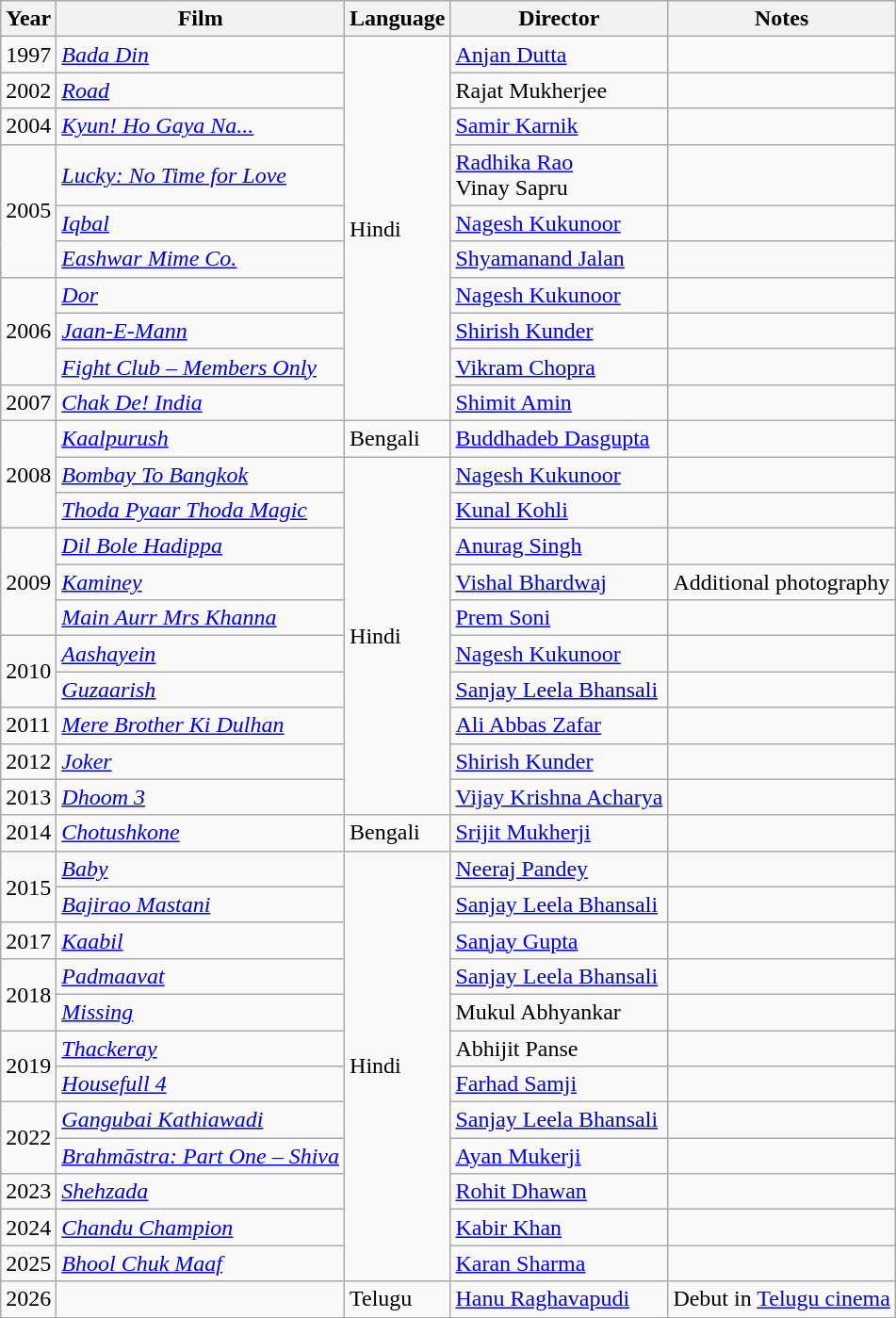<table class="wikitable sortable">
<tr>
<th>Year</th>
<th>Film</th>
<th>Language</th>
<th>Director</th>
<th>Notes</th>
</tr>
<tr>
<td>1997</td>
<td><em><a href='#'>Bada Din</a></em></td>
<td rowspan=10>Hindi</td>
<td><a href='#'>Anjan Dutta</a></td>
<td></td>
</tr>
<tr>
<td>2002</td>
<td><em><a href='#'>Road</a></em></td>
<td>Rajat Mukherjee</td>
<td></td>
</tr>
<tr>
<td>2004</td>
<td><em><a href='#'>Kyun! Ho Gaya Na...</a></em></td>
<td><a href='#'>Samir Karnik</a></td>
<td></td>
</tr>
<tr>
<td rowspan="3">2005</td>
<td><em><a href='#'>Lucky: No Time for Love</a></em></td>
<td><a href='#'>Radhika Rao</a><br>Vinay Sapru</td>
<td></td>
</tr>
<tr>
<td><em><a href='#'>Iqbal</a></em></td>
<td><a href='#'>Nagesh Kukunoor</a></td>
<td></td>
</tr>
<tr>
<td><em><a href='#'>Eashwar Mime Co.</a></em></td>
<td><a href='#'>Shyamanand Jalan</a></td>
<td></td>
</tr>
<tr>
<td rowspan="3">2006</td>
<td><em><a href='#'>Dor</a></em></td>
<td><a href='#'>Nagesh Kukunoor</a></td>
<td></td>
</tr>
<tr>
<td><em><a href='#'>Jaan-E-Mann</a></em></td>
<td><a href='#'>Shirish Kunder</a></td>
<td></td>
</tr>
<tr>
<td><em><a href='#'>Fight Club – Members Only</a></em></td>
<td><a href='#'>Vikram Chopra</a></td>
<td></td>
</tr>
<tr>
<td>2007</td>
<td><em><a href='#'>Chak De! India</a></em></td>
<td><a href='#'>Shimit Amin</a></td>
<td></td>
</tr>
<tr>
<td rowspan="3">2008</td>
<td><em><a href='#'>Kaalpurush</a></em></td>
<td>Bengali</td>
<td><a href='#'>Buddhadeb Dasgupta</a></td>
<td></td>
</tr>
<tr>
<td><em><a href='#'>Bombay To Bangkok</a></em></td>
<td rowspan=10>Hindi</td>
<td><a href='#'>Nagesh Kukunoor</a></td>
<td></td>
</tr>
<tr>
<td><em><a href='#'>Thoda Pyaar Thoda Magic</a></em></td>
<td><a href='#'>Kunal Kohli</a></td>
<td></td>
</tr>
<tr>
<td rowspan="3">2009</td>
<td><em><a href='#'>Dil Bole Hadippa</a></em></td>
<td><a href='#'>Anurag Singh</a></td>
<td></td>
</tr>
<tr>
<td><em><a href='#'>Kaminey</a></em></td>
<td><a href='#'>Vishal Bhardwaj</a></td>
<td>Additional photography</td>
</tr>
<tr>
<td><em><a href='#'>Main Aurr Mrs Khanna</a></em></td>
<td><a href='#'>Prem Soni</a></td>
<td></td>
</tr>
<tr>
<td rowspan="2">2010</td>
<td><em><a href='#'>Aashayein</a></em></td>
<td><a href='#'>Nagesh Kukunoor</a></td>
<td></td>
</tr>
<tr>
<td><em><a href='#'>Guzaarish</a></em></td>
<td><a href='#'>Sanjay Leela Bhansali</a></td>
<td></td>
</tr>
<tr>
<td>2011</td>
<td><em><a href='#'>Mere Brother Ki Dulhan</a></em></td>
<td><a href='#'>Ali Abbas Zafar</a></td>
<td></td>
</tr>
<tr>
<td>2012</td>
<td><em><a href='#'>Joker</a></em></td>
<td><a href='#'>Shirish Kunder</a></td>
<td></td>
</tr>
<tr>
<td>2013</td>
<td><em><a href='#'>Dhoom 3</a></em></td>
<td><a href='#'>Vijay Krishna Acharya</a></td>
<td></td>
</tr>
<tr>
<td>2014</td>
<td><em><a href='#'>Chotushkone</a></em></td>
<td>Bengali</td>
<td><a href='#'>Srijit Mukherji</a></td>
<td></td>
</tr>
<tr>
<td rowspan="2">2015</td>
<td><em><a href='#'>Baby</a></em></td>
<td rowspan="12">Hindi</td>
<td><a href='#'>Neeraj Pandey</a></td>
<td></td>
</tr>
<tr>
<td><em><a href='#'>Bajirao Mastani</a></em></td>
<td><a href='#'>Sanjay Leela Bhansali</a></td>
<td></td>
</tr>
<tr>
<td>2017</td>
<td><em><a href='#'>Kaabil</a></em></td>
<td><a href='#'>Sanjay Gupta</a></td>
<td></td>
</tr>
<tr>
<td rowspan="2">2018</td>
<td><em><a href='#'>Padmaavat</a></em></td>
<td><a href='#'>Sanjay Leela Bhansali</a></td>
<td></td>
</tr>
<tr>
<td><em><a href='#'>Missing</a></em></td>
<td>Mukul Abhyankar</td>
<td></td>
</tr>
<tr>
<td rowspan="2">2019</td>
<td><em><a href='#'>Thackeray</a></em></td>
<td>Abhijit Panse</td>
<td></td>
</tr>
<tr>
<td><em><a href='#'>Housefull 4</a></em></td>
<td><a href='#'>Farhad Samji</a></td>
<td></td>
</tr>
<tr>
<td rowspan="2">2022</td>
<td><em><a href='#'>Gangubai Kathiawadi</a></em></td>
<td><a href='#'>Sanjay Leela Bhansali</a></td>
<td></td>
</tr>
<tr>
<td><em><a href='#'>Brahmāstra: Part One – Shiva</a></em></td>
<td><a href='#'>Ayan Mukerji</a></td>
<td></td>
</tr>
<tr>
<td>2023</td>
<td><em><a href='#'>Shehzada</a></em></td>
<td><a href='#'>Rohit Dhawan</a></td>
<td></td>
</tr>
<tr>
<td>2024</td>
<td><em><a href='#'>Chandu Champion</a></em></td>
<td><a href='#'>Kabir Khan</a></td>
<td></td>
</tr>
<tr>
<td>2025</td>
<td><em><a href='#'>Bhool Chuk Maaf</a></em></td>
<td><a href='#'>Karan Sharma</a></td>
<td></td>
</tr>
<tr>
<td>2026</td>
<td></td>
<td>Telugu</td>
<td><a href='#'>Hanu Raghavapudi</a></td>
<td>Debut in <a href='#'>Telugu cinema</a></td>
</tr>
<tr>
</tr>
</table>
